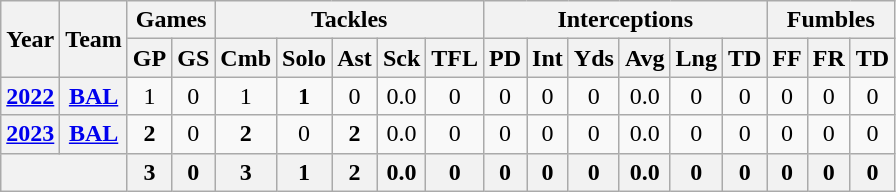<table class= "wikitable" style="text-align:center;">
<tr>
<th rowspan="2">Year</th>
<th rowspan="2">Team</th>
<th colspan="2">Games</th>
<th colspan="5">Tackles</th>
<th colspan="6">Interceptions</th>
<th colspan="3">Fumbles</th>
</tr>
<tr>
<th>GP</th>
<th>GS</th>
<th>Cmb</th>
<th>Solo</th>
<th>Ast</th>
<th>Sck</th>
<th>TFL</th>
<th>PD</th>
<th>Int</th>
<th>Yds</th>
<th>Avg</th>
<th>Lng</th>
<th>TD</th>
<th>FF</th>
<th>FR</th>
<th>TD</th>
</tr>
<tr>
<th><a href='#'>2022</a></th>
<th><a href='#'>BAL</a></th>
<td>1</td>
<td>0</td>
<td>1</td>
<td><strong>1</strong></td>
<td>0</td>
<td>0.0</td>
<td>0</td>
<td>0</td>
<td>0</td>
<td>0</td>
<td>0.0</td>
<td>0</td>
<td>0</td>
<td>0</td>
<td>0</td>
<td>0</td>
</tr>
<tr>
<th><a href='#'>2023</a></th>
<th><a href='#'>BAL</a></th>
<td><strong>2</strong></td>
<td>0</td>
<td><strong>2</strong></td>
<td>0</td>
<td><strong>2</strong></td>
<td>0.0</td>
<td>0</td>
<td>0</td>
<td>0</td>
<td>0</td>
<td>0.0</td>
<td>0</td>
<td>0</td>
<td>0</td>
<td>0</td>
<td>0</td>
</tr>
<tr>
<th colspan="2"></th>
<th>3</th>
<th>0</th>
<th>3</th>
<th>1</th>
<th>2</th>
<th>0.0</th>
<th>0</th>
<th>0</th>
<th>0</th>
<th>0</th>
<th>0.0</th>
<th>0</th>
<th>0</th>
<th>0</th>
<th>0</th>
<th>0</th>
</tr>
</table>
